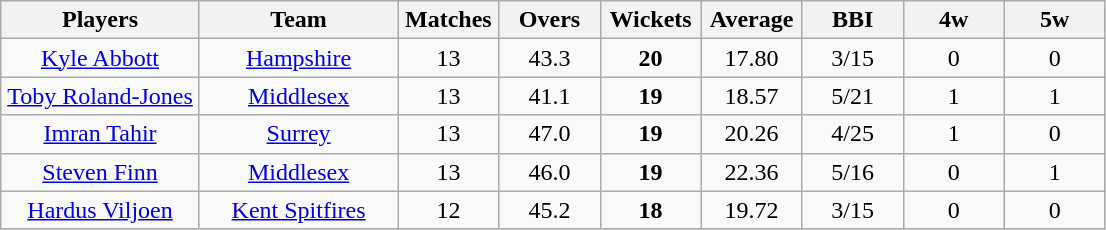<table class="wikitable" style="text-align:center">
<tr>
<th width=125>Players</th>
<th width=125>Team</th>
<th width=60>Matches</th>
<th width=60>Overs</th>
<th width=60>Wickets</th>
<th width=60>Average</th>
<th width=60>BBI</th>
<th width=60>4w</th>
<th width=60>5w</th>
</tr>
<tr>
<td><a href='#'>Kyle Abbott</a></td>
<td><a href='#'>Hampshire</a></td>
<td>13</td>
<td>43.3</td>
<td><strong>20</strong></td>
<td>17.80</td>
<td>3/15</td>
<td>0</td>
<td>0</td>
</tr>
<tr>
<td><a href='#'>Toby Roland-Jones</a></td>
<td><a href='#'>Middlesex</a></td>
<td>13</td>
<td>41.1</td>
<td><strong>19</strong></td>
<td>18.57</td>
<td>5/21</td>
<td>1</td>
<td>1</td>
</tr>
<tr>
<td><a href='#'>Imran Tahir</a></td>
<td><a href='#'>Surrey</a></td>
<td>13</td>
<td>47.0</td>
<td><strong>19</strong></td>
<td>20.26</td>
<td>4/25</td>
<td>1</td>
<td>0</td>
</tr>
<tr>
<td><a href='#'>Steven Finn</a></td>
<td><a href='#'>Middlesex</a></td>
<td>13</td>
<td>46.0</td>
<td><strong>19</strong></td>
<td>22.36</td>
<td>5/16</td>
<td>0</td>
<td>1</td>
</tr>
<tr>
<td><a href='#'>Hardus Viljoen</a></td>
<td><a href='#'>Kent Spitfires</a></td>
<td>12</td>
<td>45.2</td>
<td><strong>18</strong></td>
<td>19.72</td>
<td>3/15</td>
<td>0</td>
<td>0</td>
</tr>
</table>
